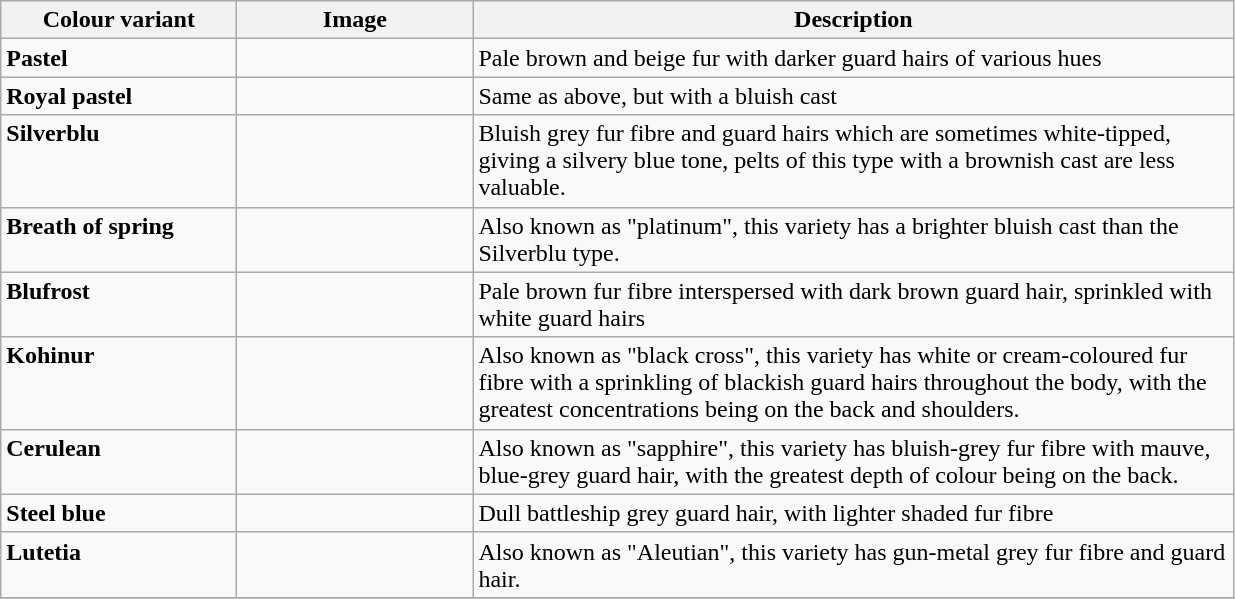<table class="wikitable collapsible collapsed">
<tr>
<th width=150>Colour variant</th>
<th width=150>Image</th>
<th width=500>Description</th>
</tr>
<tr style="vertical-align: top;">
<td><strong>Pastel</strong></td>
<td></td>
<td>Pale brown and beige fur with darker guard hairs of various hues</td>
</tr>
<tr style="vertical-align: top;">
<td style="font-style: bold;"><strong>Royal pastel</strong></td>
<td></td>
<td>Same as above, but with a bluish cast</td>
</tr>
<tr style="vertical-align: top;">
<td style="font-style: bold;"><strong>Silverblu</strong></td>
<td></td>
<td>Bluish grey fur fibre and guard hairs which are sometimes white-tipped, giving a silvery blue tone, pelts of this type with a brownish cast are less valuable.</td>
</tr>
<tr style="vertical-align: top;">
<td style="font-style: bold;"><strong>Breath of spring</strong></td>
<td></td>
<td>Also known as "platinum", this variety has a brighter bluish cast than the Silverblu type.</td>
</tr>
<tr style="vertical-align: top;">
<td style="font-style: bold;"><strong>Blufrost</strong></td>
<td></td>
<td>Pale brown fur fibre interspersed with dark brown guard hair, sprinkled with white guard hairs</td>
</tr>
<tr style="vertical-align: top;">
<td style="font-style: bold;"><strong>Kohinur</strong></td>
<td></td>
<td>Also known as "black cross", this variety has white or cream-coloured fur fibre with a sprinkling of blackish guard hairs throughout the body, with the greatest concentrations being on the back and shoulders.</td>
</tr>
<tr style="vertical-align: top;">
<td style="font-style: bold;"><strong>Cerulean</strong></td>
<td></td>
<td>Also known as "sapphire", this variety has bluish-grey fur fibre with mauve, blue-grey guard hair, with the greatest depth of colour being on the back.</td>
</tr>
<tr style="vertical-align: top;">
<td style="font-style: bold;"><strong>Steel blue</strong></td>
<td></td>
<td>Dull battleship grey guard hair, with lighter shaded fur fibre</td>
</tr>
<tr style="vertical-align: top;">
<td style="font-style: bold;"><strong>Lutetia</strong></td>
<td></td>
<td>Also known as "Aleutian", this variety has gun-metal grey fur fibre and guard hair.</td>
</tr>
<tr style="vertical-align: top;">
</tr>
</table>
